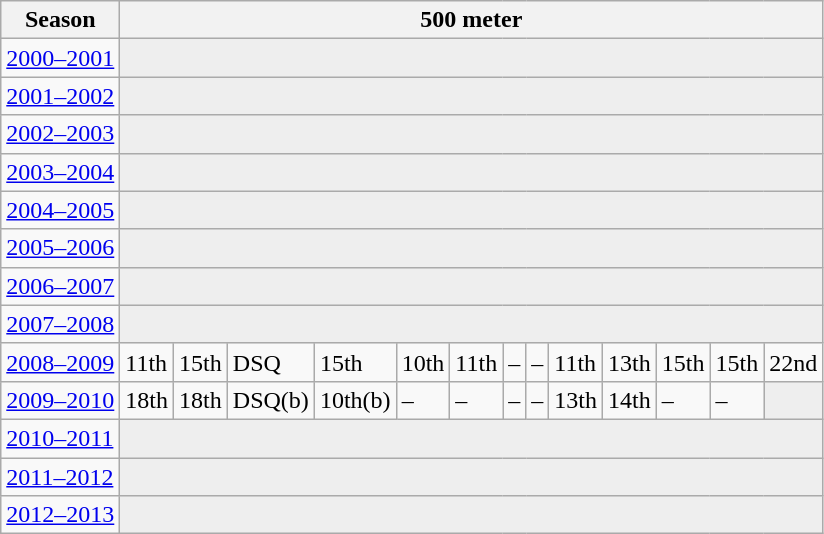<table class="wikitable" style="display: inline-table;">
<tr>
<th>Season</th>
<th colspan="13">500 meter</th>
</tr>
<tr>
<td><a href='#'>2000–2001</a></td>
<td colspan="13" bgcolor=#EEEEEE></td>
</tr>
<tr>
<td><a href='#'>2001–2002</a></td>
<td colspan="13" bgcolor=#EEEEEE></td>
</tr>
<tr>
<td><a href='#'>2002–2003</a></td>
<td colspan="13" bgcolor=#EEEEEE></td>
</tr>
<tr>
<td><a href='#'>2003–2004</a></td>
<td colspan="13" bgcolor=#EEEEEE></td>
</tr>
<tr>
<td><a href='#'>2004–2005</a></td>
<td colspan="13" bgcolor=#EEEEEE></td>
</tr>
<tr>
<td><a href='#'>2005–2006</a></td>
<td colspan="13" bgcolor=#EEEEEE></td>
</tr>
<tr>
<td><a href='#'>2006–2007</a></td>
<td colspan="13" bgcolor=#EEEEEE></td>
</tr>
<tr>
<td><a href='#'>2007–2008</a></td>
<td colspan="13" bgcolor=#EEEEEE></td>
</tr>
<tr>
<td><a href='#'>2008–2009</a></td>
<td>11th</td>
<td>15th</td>
<td>DSQ</td>
<td>15th</td>
<td>10th</td>
<td>11th</td>
<td>–</td>
<td>–</td>
<td>11th</td>
<td>13th</td>
<td>15th</td>
<td>15th</td>
<td>22nd</td>
</tr>
<tr>
<td><a href='#'>2009–2010</a></td>
<td>18th</td>
<td>18th</td>
<td>DSQ(b)</td>
<td>10th(b)</td>
<td>–</td>
<td>–</td>
<td>–</td>
<td>–</td>
<td>13th</td>
<td>14th</td>
<td>–</td>
<td>–</td>
<td colspan="1" bgcolor=#EEEEEE></td>
</tr>
<tr>
<td><a href='#'>2010–2011</a></td>
<td colspan="13" bgcolor=#EEEEEE></td>
</tr>
<tr>
<td><a href='#'>2011–2012</a></td>
<td colspan="13" bgcolor=#EEEEEE></td>
</tr>
<tr>
<td><a href='#'>2012–2013</a></td>
<td colspan="13" bgcolor=#EEEEEE></td>
</tr>
</table>
